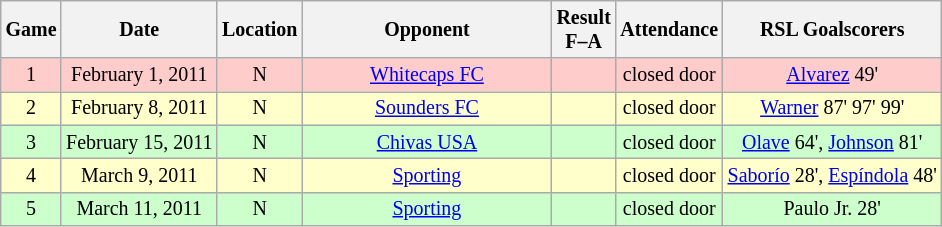<table class="wikitable" style="text-align:center; font-size:smaller;">
<tr>
<th>Game</th>
<th>Date</th>
<th>Location</th>
<th style="width:160px;">Opponent</th>
<th>Result<br>F–A</th>
<th>Attendance</th>
<th>RSL Goalscorers</th>
</tr>
<tr style="background:#fcc;">
<td>1</td>
<td>February 1, 2011</td>
<td>N</td>
<td><a href='#'>Whitecaps FC</a></td>
<td></td>
<td>closed door</td>
<td><a href='#'>Alvarez</a> 49'</td>
</tr>
<tr style="background:#ffc;">
<td>2</td>
<td>February 8, 2011</td>
<td>N</td>
<td><a href='#'>Sounders FC</a></td>
<td></td>
<td>closed door</td>
<td><a href='#'>Warner</a> 87' 97' 99'</td>
</tr>
<tr style="background:#cfc;">
<td>3</td>
<td>February 15, 2011</td>
<td>N</td>
<td><a href='#'>Chivas USA</a></td>
<td></td>
<td>closed door</td>
<td><a href='#'>Olave</a> 64', <a href='#'>Johnson</a> 81'</td>
</tr>
<tr style="background:#ffc;">
<td>4</td>
<td>March 9, 2011</td>
<td>N</td>
<td><a href='#'>Sporting</a></td>
<td></td>
<td>closed door</td>
<td><a href='#'>Saborío</a> 28', <a href='#'>Espíndola</a> 48'</td>
</tr>
<tr style="background:#cfc;">
<td>5</td>
<td>March 11, 2011</td>
<td>N</td>
<td><a href='#'>Sporting</a></td>
<td></td>
<td>closed door</td>
<td>Paulo Jr. 28'</td>
</tr>
</table>
